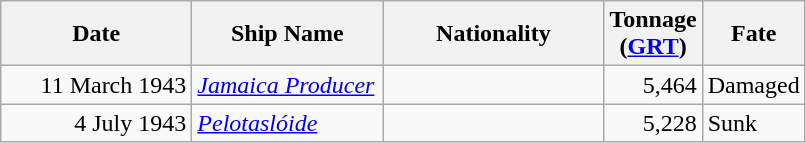<table class="wikitable sortable">
<tr>
<th width="120px">Date</th>
<th width="120px">Ship Name</th>
<th width="140px">Nationality</th>
<th width="25px">Tonnage<br>(<a href='#'>GRT</a>)</th>
<th width="50px">Fate</th>
</tr>
<tr>
<td align="right">11 March 1943</td>
<td align="left"><a href='#'><em>Jamaica Producer</em></a></td>
<td align="left"></td>
<td align="right">5,464</td>
<td align="left">Damaged</td>
</tr>
<tr>
<td align="right">4 July 1943</td>
<td align="left"><a href='#'><em>Pelotaslóide</em></a></td>
<td align="left"></td>
<td align="right">5,228</td>
<td align="left">Sunk</td>
</tr>
</table>
